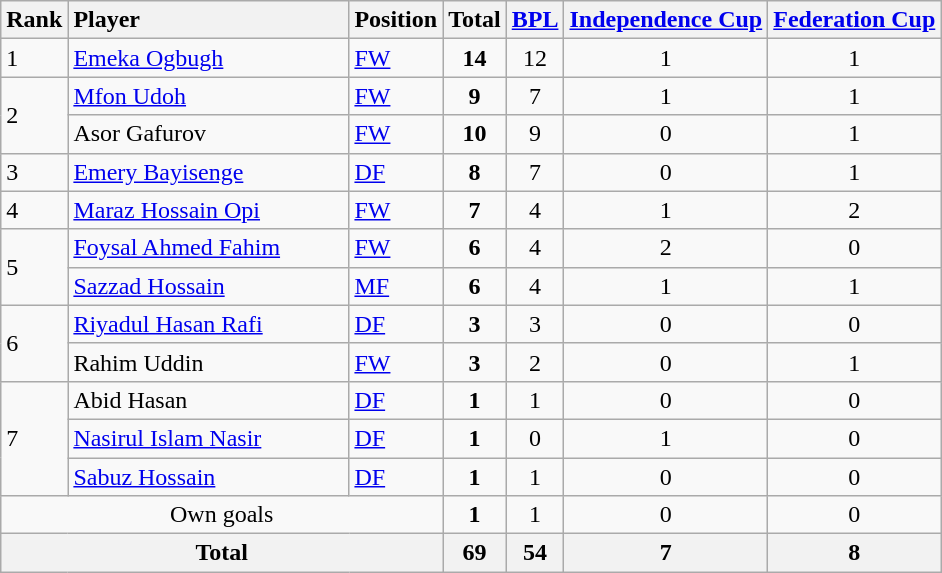<table class="wikitable">
<tr>
<th>Rank</th>
<th style="width:180px;text-align:left">Player</th>
<th>Position</th>
<th>Total</th>
<th><a href='#'>BPL</a></th>
<th><a href='#'>Independence  Cup</a></th>
<th><a href='#'>Federation Cup</a></th>
</tr>
<tr>
<td>1</td>
<td> <a href='#'>Emeka Ogbugh</a></td>
<td><a href='#'>FW</a></td>
<td align="center"><strong>14</strong></td>
<td align="center">12</td>
<td align="center">1</td>
<td align="center">1</td>
</tr>
<tr>
<td rowspan=2>2</td>
<td> <a href='#'>Mfon Udoh</a></td>
<td><a href='#'>FW</a></td>
<td align="center"><strong>9</strong></td>
<td align="center">7</td>
<td align="center">1</td>
<td align="center">1</td>
</tr>
<tr>
<td> Asor Gafurov</td>
<td><a href='#'>FW</a></td>
<td align="center"><strong>10</strong></td>
<td align="center">9</td>
<td align="center">0</td>
<td align="center">1</td>
</tr>
<tr>
<td>3</td>
<td> <a href='#'>Emery Bayisenge</a></td>
<td><a href='#'>DF</a></td>
<td align="center"><strong>8</strong></td>
<td align="center">7</td>
<td align="center">0</td>
<td align="center">1</td>
</tr>
<tr>
<td>4</td>
<td> <a href='#'>Maraz Hossain Opi</a></td>
<td><a href='#'>FW</a></td>
<td align="center"><strong>7</strong></td>
<td align="center">4</td>
<td align="center">1</td>
<td align="center">2</td>
</tr>
<tr>
<td rowspan=2>5</td>
<td> <a href='#'>Foysal Ahmed Fahim</a></td>
<td><a href='#'>FW</a></td>
<td align="center"><strong>6</strong></td>
<td align="center">4</td>
<td align="center">2</td>
<td align="center">0</td>
</tr>
<tr>
<td> <a href='#'>Sazzad Hossain</a></td>
<td><a href='#'>MF</a></td>
<td align="center"><strong>6</strong></td>
<td align="center">4</td>
<td align="center">1</td>
<td align="center">1</td>
</tr>
<tr>
<td rowspan=2>6</td>
<td> <a href='#'>Riyadul Hasan Rafi</a></td>
<td><a href='#'>DF</a></td>
<td align="center"><strong>3</strong></td>
<td align="center">3</td>
<td align="center">0</td>
<td align="center">0</td>
</tr>
<tr>
<td> Rahim Uddin</td>
<td><a href='#'>FW</a></td>
<td align="center"><strong>3</strong></td>
<td align="center">2</td>
<td align="center">0</td>
<td align="center">1</td>
</tr>
<tr>
<td rowspan=3>7</td>
<td> Abid Hasan</td>
<td><a href='#'>DF</a></td>
<td align="center"><strong>1</strong></td>
<td align="center">1</td>
<td align="center">0</td>
<td align="center">0</td>
</tr>
<tr>
<td> <a href='#'>Nasirul Islam Nasir</a></td>
<td><a href='#'>DF</a></td>
<td align="center"><strong>1</strong></td>
<td align="center">0</td>
<td align="center">1</td>
<td align="center">0</td>
</tr>
<tr>
<td> <a href='#'>Sabuz Hossain</a></td>
<td><a href='#'>DF</a></td>
<td align="center"><strong>1</strong></td>
<td align="center">1</td>
<td align="center">0</td>
<td align="center">0</td>
</tr>
<tr>
<td colspan="3" align="center">Own goals</td>
<td align="center"><strong>1</strong></td>
<td align="center">1</td>
<td align="center">0</td>
<td align="center">0</td>
</tr>
<tr>
<th colspan="3" align="center">Total</th>
<th align="center">69</th>
<th align="center">54</th>
<th align="center">7</th>
<th align="center">8</th>
</tr>
</table>
